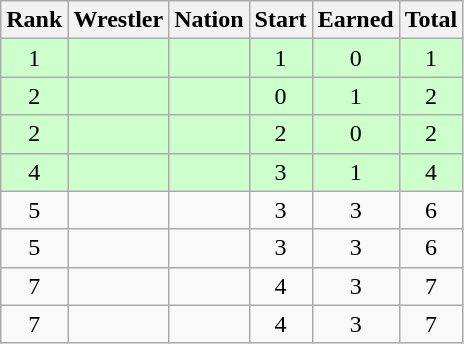<table class="wikitable sortable" style="text-align:center;">
<tr>
<th>Rank</th>
<th>Wrestler</th>
<th>Nation</th>
<th>Start</th>
<th>Earned</th>
<th>Total</th>
</tr>
<tr style="background:#cfc;">
<td>1</td>
<td align=left></td>
<td align=left></td>
<td>1</td>
<td>0</td>
<td>1</td>
</tr>
<tr style="background:#cfc;">
<td>2</td>
<td align=left></td>
<td align=left></td>
<td>0</td>
<td>1</td>
<td>2</td>
</tr>
<tr style="background:#cfc;">
<td>2</td>
<td align=left></td>
<td align=left></td>
<td>2</td>
<td>0</td>
<td>2</td>
</tr>
<tr style="background:#cfc;">
<td>4</td>
<td align=left></td>
<td align=left></td>
<td>3</td>
<td>1</td>
<td>4</td>
</tr>
<tr>
<td>5</td>
<td align=left></td>
<td align=left></td>
<td>3</td>
<td>3</td>
<td>6</td>
</tr>
<tr>
<td>5</td>
<td align=left></td>
<td align=left></td>
<td>3</td>
<td>3</td>
<td>6</td>
</tr>
<tr>
<td>7</td>
<td align=left></td>
<td align=left></td>
<td>4</td>
<td>3</td>
<td>7</td>
</tr>
<tr>
<td>7</td>
<td align=left></td>
<td align=left></td>
<td>4</td>
<td>3</td>
<td>7</td>
</tr>
</table>
